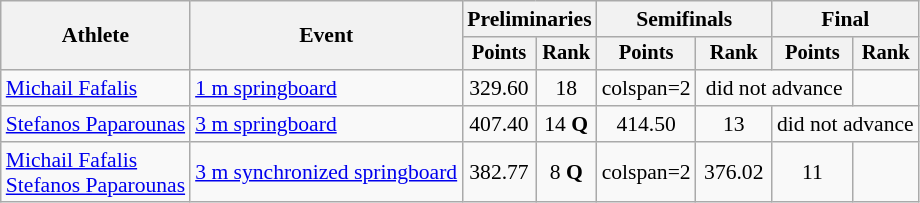<table class=wikitable style="font-size:90%;">
<tr>
<th rowspan="2">Athlete</th>
<th rowspan="2">Event</th>
<th colspan="2">Preliminaries</th>
<th colspan="2">Semifinals</th>
<th colspan="2">Final</th>
</tr>
<tr style="font-size:95%">
<th>Points</th>
<th>Rank</th>
<th>Points</th>
<th>Rank</th>
<th>Points</th>
<th>Rank</th>
</tr>
<tr align=center>
<td align=left><a href='#'>Michail Fafalis</a></td>
<td align=left><a href='#'>1 m springboard</a></td>
<td>329.60</td>
<td>18</td>
<td>colspan=2 </td>
<td colspan=2>did not advance</td>
</tr>
<tr align=center>
<td align=left><a href='#'>Stefanos Paparounas</a></td>
<td align=left><a href='#'>3 m springboard</a></td>
<td>407.40</td>
<td>14 <strong>Q</strong></td>
<td>414.50</td>
<td>13</td>
<td colspan=2>did not advance</td>
</tr>
<tr align=center>
<td align=left><a href='#'>Michail Fafalis</a><br><a href='#'>Stefanos Paparounas</a></td>
<td align=left><a href='#'>3 m synchronized springboard</a></td>
<td>382.77</td>
<td>8 <strong>Q</strong></td>
<td>colspan=2 </td>
<td>376.02</td>
<td>11</td>
</tr>
</table>
